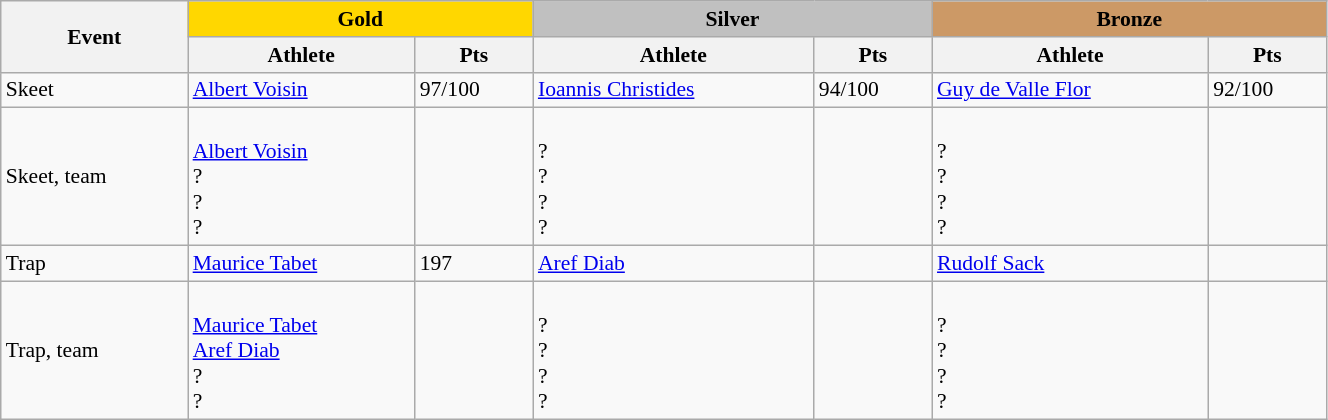<table class="wikitable" width=70% style="font-size:90%; text-align:left;">
<tr align=center>
<th rowspan=2>Event</th>
<td colspan=2 bgcolor=gold><strong>Gold</strong></td>
<td colspan=2 bgcolor=silver><strong>Silver</strong></td>
<td colspan=2 bgcolor=cc9966><strong>Bronze</strong></td>
</tr>
<tr>
<th>Athlete</th>
<th>Pts</th>
<th>Athlete</th>
<th>Pts</th>
<th>Athlete</th>
<th>Pts</th>
</tr>
<tr>
<td>Skeet</td>
<td> <a href='#'>Albert Voisin</a></td>
<td>97/100</td>
<td> <a href='#'>Ioannis Christides</a></td>
<td>94/100</td>
<td> <a href='#'>Guy de Valle Flor</a></td>
<td>92/100</td>
</tr>
<tr>
<td>Skeet, team</td>
<td><br><a href='#'>Albert Voisin</a><br>?<br>?<br>?</td>
<td></td>
<td><br>?<br>?<br>?<br>?</td>
<td></td>
<td><br>?<br>?<br>?<br>?</td>
<td></td>
</tr>
<tr>
<td>Trap</td>
<td> <a href='#'>Maurice Tabet</a></td>
<td>197</td>
<td> <a href='#'>Aref Diab</a></td>
<td></td>
<td> <a href='#'>Rudolf Sack</a></td>
<td></td>
</tr>
<tr>
<td>Trap, team</td>
<td><br><a href='#'>Maurice Tabet</a><br><a href='#'>Aref Diab</a><br>?<br>?</td>
<td></td>
<td><br>?<br>?<br>?<br>?</td>
<td></td>
<td><br>?<br>?<br>?<br>?</td>
<td></td>
</tr>
</table>
